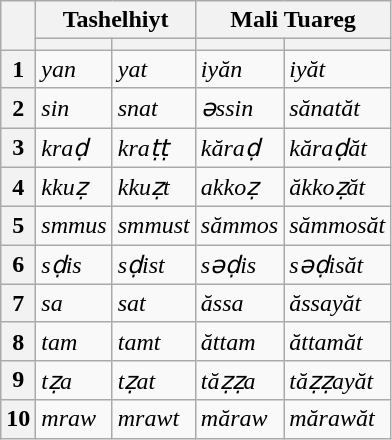<table class="wikitable">
<tr>
<th rowspan="2"></th>
<th colspan="2">Tashelhiyt</th>
<th colspan="2">Mali Tuareg</th>
</tr>
<tr>
<th></th>
<th></th>
<th></th>
<th></th>
</tr>
<tr>
<th>1</th>
<td><em>yan</em></td>
<td><em>yat</em></td>
<td><em>iyăn</em></td>
<td><em>iyăt</em></td>
</tr>
<tr>
<th>2</th>
<td><em>sin</em></td>
<td><em>snat</em></td>
<td><em>əssin</em></td>
<td><em>sănatăt</em></td>
</tr>
<tr>
<th>3</th>
<td><em>kraḍ</em></td>
<td><em>kraṭṭ</em></td>
<td><em>kăraḍ</em></td>
<td><em>kăraḍăt</em></td>
</tr>
<tr>
<th>4</th>
<td><em>kkuẓ</em></td>
<td><em>kkuẓt</em></td>
<td><em>akkoẓ</em></td>
<td><em>ăkkoẓăt</em></td>
</tr>
<tr>
<th>5</th>
<td><em>smmus</em></td>
<td><em>smmust</em></td>
<td><em>sămmos</em></td>
<td><em>sămmosăt</em></td>
</tr>
<tr>
<th>6</th>
<td><em>sḍis</em></td>
<td><em>sḍist</em></td>
<td><em>səḍis</em></td>
<td><em>səḍisăt</em></td>
</tr>
<tr>
<th>7</th>
<td><em>sa</em></td>
<td><em>sat</em></td>
<td><em>ăssa</em></td>
<td><em>ăssayăt</em></td>
</tr>
<tr>
<th>8</th>
<td><em>tam</em></td>
<td><em>tamt</em></td>
<td><em>ăttam</em></td>
<td><em>ăttamăt</em></td>
</tr>
<tr>
<th>9</th>
<td><em>tẓa</em></td>
<td><em>tẓat</em></td>
<td><em>tăẓẓa</em></td>
<td><em>tăẓẓayăt</em></td>
</tr>
<tr>
<th>10</th>
<td><em>mraw</em></td>
<td><em>mrawt</em></td>
<td><em>măraw</em></td>
<td><em>mărawăt</em></td>
</tr>
</table>
